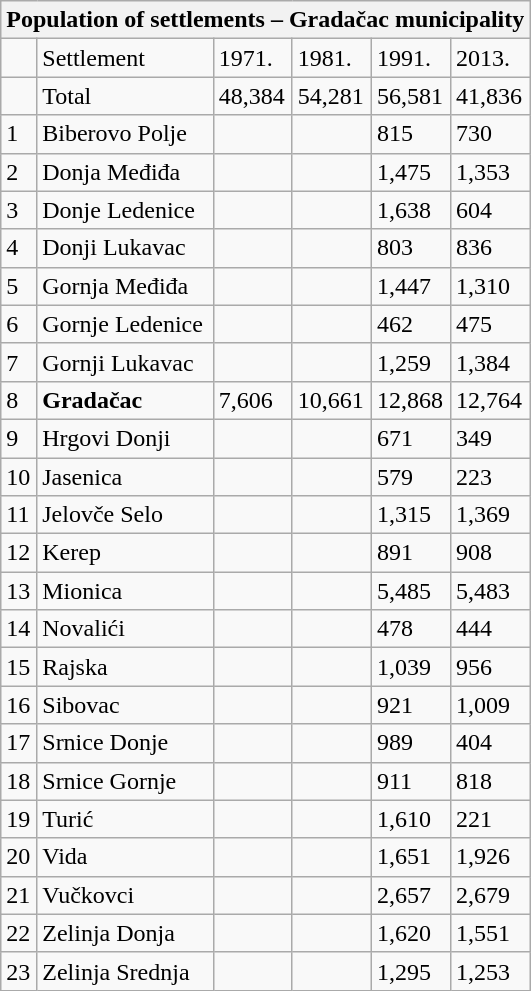<table class="wikitable">
<tr>
<th colspan="6">Population of settlements – Gradačac municipality</th>
</tr>
<tr>
<td></td>
<td>Settlement</td>
<td>1971.</td>
<td>1981.</td>
<td>1991.</td>
<td>2013.</td>
</tr>
<tr>
<td></td>
<td>Total</td>
<td>48,384</td>
<td>54,281</td>
<td>56,581</td>
<td>41,836</td>
</tr>
<tr>
<td>1</td>
<td>Biberovo Polje</td>
<td></td>
<td></td>
<td>815</td>
<td>730</td>
</tr>
<tr>
<td>2</td>
<td>Donja Međiđa</td>
<td></td>
<td></td>
<td>1,475</td>
<td>1,353</td>
</tr>
<tr>
<td>3</td>
<td>Donje Ledenice</td>
<td></td>
<td></td>
<td>1,638</td>
<td>604</td>
</tr>
<tr>
<td>4</td>
<td>Donji Lukavac</td>
<td></td>
<td></td>
<td>803</td>
<td>836</td>
</tr>
<tr>
<td>5</td>
<td>Gornja Međiđa</td>
<td></td>
<td></td>
<td>1,447</td>
<td>1,310</td>
</tr>
<tr>
<td>6</td>
<td>Gornje Ledenice</td>
<td></td>
<td></td>
<td>462</td>
<td>475</td>
</tr>
<tr>
<td>7</td>
<td>Gornji Lukavac</td>
<td></td>
<td></td>
<td>1,259</td>
<td>1,384</td>
</tr>
<tr>
<td>8</td>
<td><strong>Gradačac</strong></td>
<td>7,606</td>
<td>10,661</td>
<td>12,868</td>
<td>12,764</td>
</tr>
<tr>
<td>9</td>
<td>Hrgovi Donji</td>
<td></td>
<td></td>
<td>671</td>
<td>349</td>
</tr>
<tr>
<td>10</td>
<td>Jasenica</td>
<td></td>
<td></td>
<td>579</td>
<td>223</td>
</tr>
<tr>
<td>11</td>
<td>Jelovče Selo</td>
<td></td>
<td></td>
<td>1,315</td>
<td>1,369</td>
</tr>
<tr>
<td>12</td>
<td>Kerep</td>
<td></td>
<td></td>
<td>891</td>
<td>908</td>
</tr>
<tr>
<td>13</td>
<td>Mionica</td>
<td></td>
<td></td>
<td>5,485</td>
<td>5,483</td>
</tr>
<tr>
<td>14</td>
<td>Novalići</td>
<td></td>
<td></td>
<td>478</td>
<td>444</td>
</tr>
<tr>
<td>15</td>
<td>Rajska</td>
<td></td>
<td></td>
<td>1,039</td>
<td>956</td>
</tr>
<tr>
<td>16</td>
<td>Sibovac</td>
<td></td>
<td></td>
<td>921</td>
<td>1,009</td>
</tr>
<tr>
<td>17</td>
<td>Srnice Donje</td>
<td></td>
<td></td>
<td>989</td>
<td>404</td>
</tr>
<tr>
<td>18</td>
<td>Srnice Gornje</td>
<td></td>
<td></td>
<td>911</td>
<td>818</td>
</tr>
<tr>
<td>19</td>
<td>Turić</td>
<td></td>
<td></td>
<td>1,610</td>
<td>221</td>
</tr>
<tr>
<td>20</td>
<td>Vida</td>
<td></td>
<td></td>
<td>1,651</td>
<td>1,926</td>
</tr>
<tr>
<td>21</td>
<td>Vučkovci</td>
<td></td>
<td></td>
<td>2,657</td>
<td>2,679</td>
</tr>
<tr>
<td>22</td>
<td>Zelinja Donja</td>
<td></td>
<td></td>
<td>1,620</td>
<td>1,551</td>
</tr>
<tr>
<td>23</td>
<td>Zelinja Srednja</td>
<td></td>
<td></td>
<td>1,295</td>
<td>1,253</td>
</tr>
</table>
